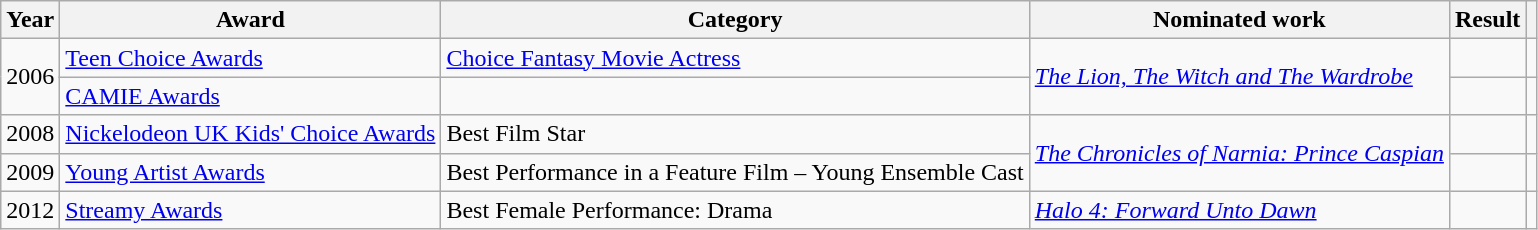<table class="wikitable sortable">
<tr>
<th scope="col">Year</th>
<th scope="col">Award</th>
<th scope="col">Category</th>
<th scope="col">Nominated work</th>
<th scope="col">Result</th>
<th class="unsortable" scope="col"></th>
</tr>
<tr>
<td rowspan="2">2006</td>
<td><a href='#'>Teen Choice Awards</a></td>
<td><a href='#'>Choice Fantasy Movie Actress</a></td>
<td rowspan="2"><em><a href='#'>The Lion, The Witch and The Wardrobe</a></em></td>
<td></td>
<td></td>
</tr>
<tr>
<td><a href='#'>CAMIE Awards</a></td>
<td></td>
<td></td>
<td></td>
</tr>
<tr>
<td>2008</td>
<td><a href='#'>Nickelodeon UK Kids' Choice Awards</a></td>
<td>Best Film Star</td>
<td rowspan="2"><em><a href='#'>The Chronicles of Narnia: Prince Caspian</a></em></td>
<td></td>
<td></td>
</tr>
<tr>
<td>2009</td>
<td><a href='#'>Young Artist Awards</a></td>
<td>Best Performance in a Feature Film – Young Ensemble Cast</td>
<td></td>
<td></td>
</tr>
<tr>
<td>2012</td>
<td><a href='#'>Streamy Awards</a></td>
<td>Best Female Performance: Drama</td>
<td><em><a href='#'>Halo 4: Forward Unto Dawn</a></em></td>
<td></td>
<td></td>
</tr>
</table>
